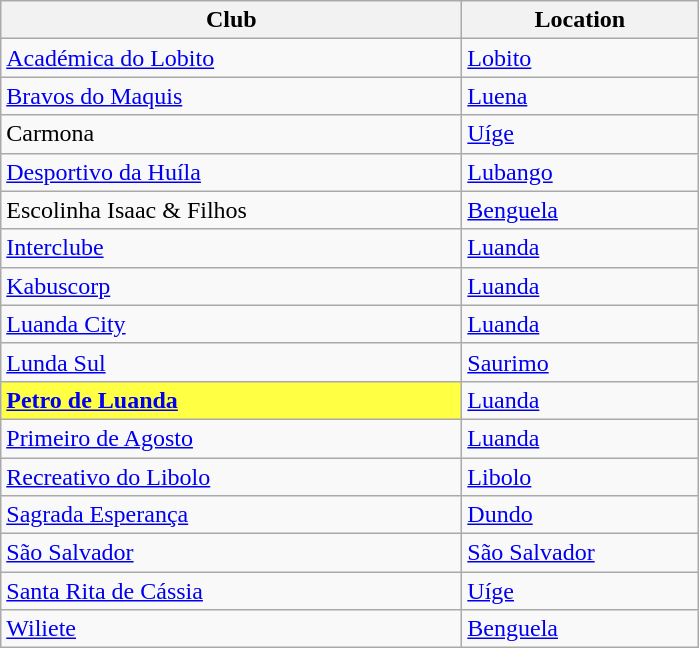<table class="wikitable sortable">
<tr>
<th width="300px" scope="col">Club</th>
<th width="150px" scope="col">Location</th>
</tr>
<tr>
<td><a href='#'>Académica do Lobito</a></td>
<td><a href='#'>Lobito</a></td>
</tr>
<tr>
<td><a href='#'>Bravos do Maquis</a></td>
<td><a href='#'>Luena</a></td>
</tr>
<tr>
<td>Carmona</td>
<td><a href='#'>Uíge</a></td>
</tr>
<tr>
<td><a href='#'>Desportivo da Huíla</a></td>
<td><a href='#'>Lubango</a></td>
</tr>
<tr>
<td>Escolinha Isaac & Filhos</td>
<td><a href='#'>Benguela</a></td>
</tr>
<tr>
<td><a href='#'>Interclube</a></td>
<td><a href='#'>Luanda</a></td>
</tr>
<tr>
<td><a href='#'>Kabuscorp</a></td>
<td><a href='#'>Luanda</a></td>
</tr>
<tr>
<td><a href='#'>Luanda City</a></td>
<td><a href='#'>Luanda</a></td>
</tr>
<tr>
<td><a href='#'>Lunda Sul</a></td>
<td><a href='#'>Saurimo</a></td>
</tr>
<tr>
<td bgcolor=#ffff44><strong><a href='#'>Petro de Luanda</a></strong></td>
<td><a href='#'>Luanda</a></td>
</tr>
<tr>
<td><a href='#'>Primeiro de Agosto</a></td>
<td><a href='#'>Luanda</a></td>
</tr>
<tr>
<td><a href='#'>Recreativo do Libolo</a></td>
<td><a href='#'>Libolo</a></td>
</tr>
<tr>
<td><a href='#'>Sagrada Esperança</a></td>
<td><a href='#'>Dundo</a></td>
</tr>
<tr>
<td><a href='#'>São Salvador</a></td>
<td><a href='#'>São Salvador</a></td>
</tr>
<tr>
<td><a href='#'>Santa Rita de Cássia</a></td>
<td><a href='#'>Uíge</a></td>
</tr>
<tr>
<td><a href='#'>Wiliete</a></td>
<td><a href='#'>Benguela</a></td>
</tr>
</table>
